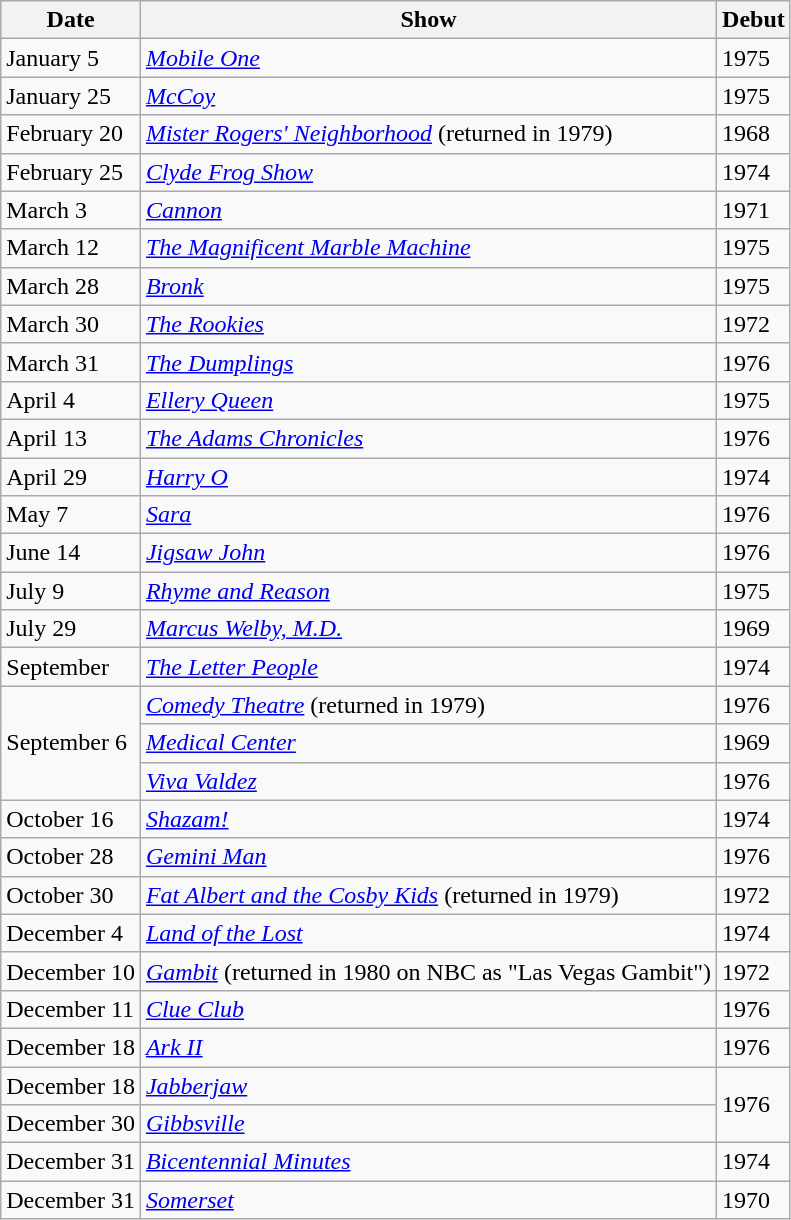<table class="wikitable">
<tr>
<th>Date</th>
<th>Show</th>
<th>Debut</th>
</tr>
<tr>
<td>January 5</td>
<td><em><a href='#'>Mobile One</a></em></td>
<td>1975</td>
</tr>
<tr>
<td>January 25</td>
<td><em><a href='#'>McCoy</a></em></td>
<td>1975</td>
</tr>
<tr>
<td>February 20</td>
<td><em><a href='#'>Mister Rogers' Neighborhood</a></em> (returned in 1979)</td>
<td>1968</td>
</tr>
<tr>
<td>February 25</td>
<td><em><a href='#'>Clyde Frog Show</a></em></td>
<td>1974</td>
</tr>
<tr>
<td>March 3</td>
<td><em><a href='#'>Cannon</a></em></td>
<td>1971</td>
</tr>
<tr>
<td>March 12</td>
<td><em><a href='#'>The Magnificent Marble Machine</a></em></td>
<td>1975</td>
</tr>
<tr>
<td>March 28</td>
<td><em><a href='#'>Bronk</a></em></td>
<td>1975</td>
</tr>
<tr>
<td>March 30</td>
<td><em><a href='#'>The Rookies</a></em></td>
<td>1972</td>
</tr>
<tr>
<td>March 31</td>
<td><em><a href='#'>The Dumplings</a></em></td>
<td>1976</td>
</tr>
<tr>
<td>April 4</td>
<td><em><a href='#'>Ellery Queen</a></em></td>
<td>1975</td>
</tr>
<tr>
<td>April 13</td>
<td><em><a href='#'>The Adams Chronicles</a></em></td>
<td>1976</td>
</tr>
<tr>
<td>April 29</td>
<td><em><a href='#'>Harry O</a></em></td>
<td>1974</td>
</tr>
<tr>
<td>May 7</td>
<td><em><a href='#'>Sara</a></em></td>
<td>1976</td>
</tr>
<tr>
<td>June 14</td>
<td><em><a href='#'>Jigsaw John</a></em></td>
<td>1976</td>
</tr>
<tr>
<td>July 9</td>
<td><em><a href='#'>Rhyme and Reason</a></em></td>
<td>1975</td>
</tr>
<tr>
<td>July 29</td>
<td><em><a href='#'>Marcus Welby, M.D.</a></em></td>
<td>1969</td>
</tr>
<tr>
<td>September</td>
<td><em><a href='#'>The Letter People</a></em></td>
<td>1974</td>
</tr>
<tr>
<td rowspan="3">September 6</td>
<td><em><a href='#'>Comedy Theatre</a></em> (returned in 1979)</td>
<td>1976</td>
</tr>
<tr>
<td><em><a href='#'>Medical Center</a></em></td>
<td>1969</td>
</tr>
<tr>
<td><em><a href='#'>Viva Valdez</a></em></td>
<td>1976</td>
</tr>
<tr>
<td>October 16</td>
<td><em><a href='#'>Shazam!</a></em></td>
<td>1974</td>
</tr>
<tr>
<td>October 28</td>
<td><em><a href='#'>Gemini Man</a></em></td>
<td>1976</td>
</tr>
<tr>
<td>October 30</td>
<td><em><a href='#'>Fat Albert and the Cosby Kids</a></em> (returned in 1979)</td>
<td>1972</td>
</tr>
<tr>
<td>December 4</td>
<td><em><a href='#'>Land of the Lost</a></em></td>
<td>1974</td>
</tr>
<tr>
<td>December 10</td>
<td><em><a href='#'>Gambit</a></em> (returned in 1980 on NBC as "Las Vegas Gambit")</td>
<td>1972</td>
</tr>
<tr>
<td>December 11</td>
<td><em><a href='#'>Clue Club</a></em></td>
<td>1976</td>
</tr>
<tr>
<td>December 18</td>
<td><em><a href='#'>Ark II</a></em></td>
<td>1976</td>
</tr>
<tr>
<td>December 18</td>
<td><em><a href='#'>Jabberjaw</a></em></td>
<td rowspan="2">1976</td>
</tr>
<tr>
<td>December 30</td>
<td><em><a href='#'>Gibbsville</a></em></td>
</tr>
<tr>
<td>December 31</td>
<td><em><a href='#'>Bicentennial Minutes</a></em></td>
<td>1974</td>
</tr>
<tr>
<td>December 31</td>
<td><em><a href='#'>Somerset</a></em></td>
<td>1970</td>
</tr>
</table>
